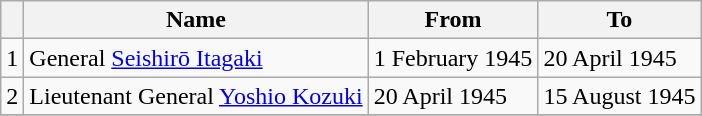<table class=wikitable>
<tr>
<th></th>
<th>Name</th>
<th>From</th>
<th>To</th>
</tr>
<tr>
<td>1</td>
<td>General <a href='#'>Seishirō Itagaki</a></td>
<td>1 February 1945</td>
<td>20 April 1945</td>
</tr>
<tr>
<td>2</td>
<td>Lieutenant General <a href='#'>Yoshio Kozuki</a></td>
<td>20 April 1945</td>
<td>15 August 1945</td>
</tr>
<tr>
</tr>
</table>
